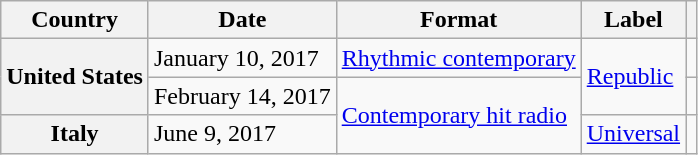<table class="wikitable plainrowheaders">
<tr>
<th scope="col">Country</th>
<th scope="col">Date</th>
<th scope="col">Format</th>
<th scope="col">Label</th>
<th scope="col"></th>
</tr>
<tr>
<th scope="row" rowspan="2">United States</th>
<td>January 10, 2017</td>
<td><a href='#'>Rhythmic contemporary</a></td>
<td rowspan="2"><a href='#'>Republic</a></td>
<td align="center"></td>
</tr>
<tr>
<td>February 14, 2017</td>
<td rowspan="2"><a href='#'>Contemporary hit radio</a></td>
<td align="center"></td>
</tr>
<tr>
<th scope="row">Italy</th>
<td>June 9, 2017</td>
<td><a href='#'>Universal</a></td>
<td align="center"></td>
</tr>
</table>
